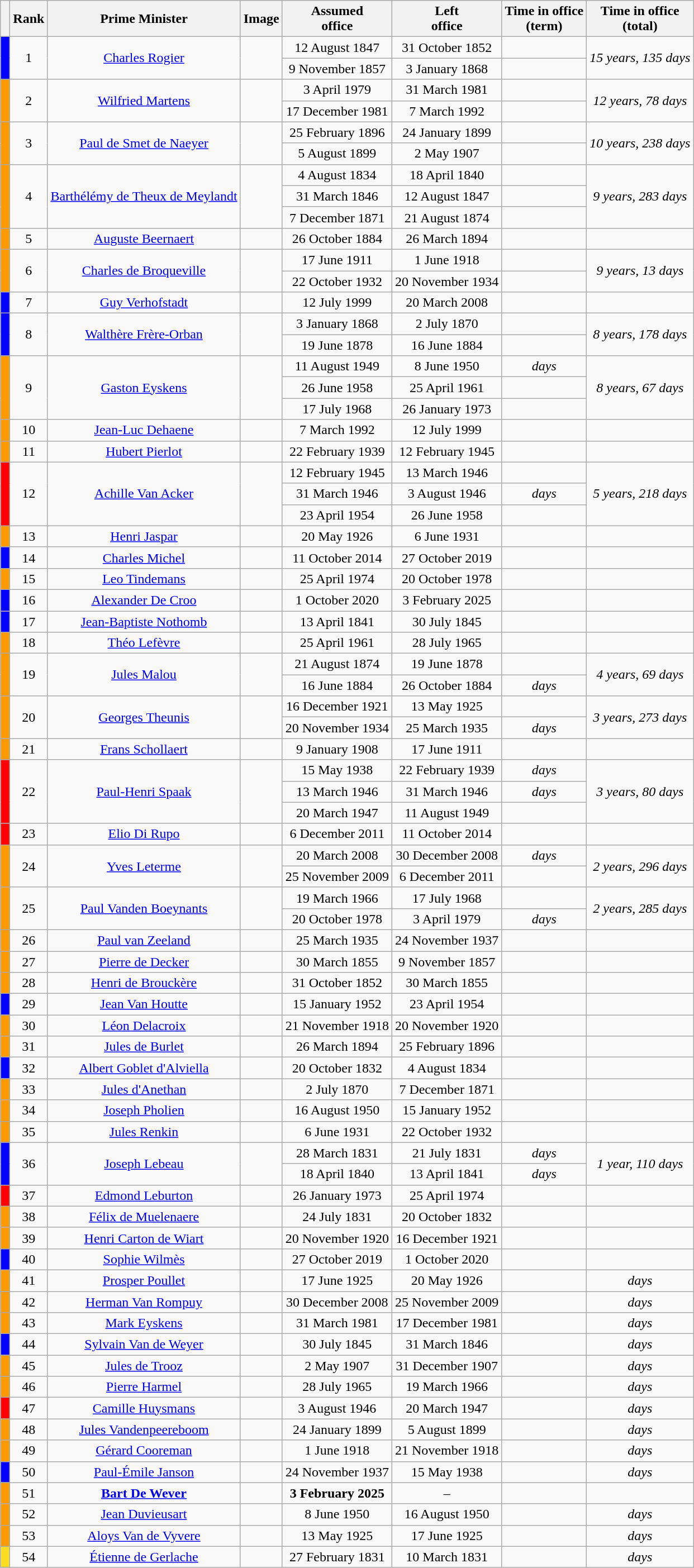<table class="wikitable">
<tr>
<th bgcolor="#c0c0c0"></th>
<th bgcolor="#c0c0c0">Rank</th>
<th bgcolor="#c0c0c0">Prime Minister</th>
<th bgcolor="#c0c0c0">Image</th>
<th bgcolor="#c0c0c0">Assumed<br>office</th>
<th bgcolor="#c0c0c0">Left<br>office</th>
<th bgcolor="#c0c0c0">Time in office<br>(term)</th>
<th bgcolor="#c0c0c0">Time in office<br>(total)</th>
</tr>
<tr align="center">
<td rowspan="2" bgcolor="#0000FF"> </td>
<td rowspan="2">1</td>
<td rowspan="2"><a href='#'>Charles Rogier</a></td>
<td rowspan="2"></td>
<td>12 August 1847</td>
<td>31 October 1852</td>
<td><em></em></td>
<td rowspan="2"><em>15 years, 135 days</em></td>
</tr>
<tr align="center">
<td>9 November 1857</td>
<td>3 January 1868</td>
<td><em></em></td>
</tr>
<tr align="center">
<td rowspan="2" bgcolor="#FF9A00"> </td>
<td rowspan="2">2</td>
<td rowspan="2"><a href='#'>Wilfried Martens</a></td>
<td rowspan="2"></td>
<td>3 April 1979</td>
<td>31 March 1981</td>
<td><em></em></td>
<td rowspan="2"><em>12 years, 78 days</em></td>
</tr>
<tr align="center">
<td>17 December 1981</td>
<td>7 March 1992</td>
<td><em></em></td>
</tr>
<tr align="center">
<td rowspan="2" bgcolor="#FF9A00"> </td>
<td rowspan="2">3</td>
<td rowspan="2"><a href='#'>Paul de Smet de Naeyer</a></td>
<td rowspan="2"></td>
<td>25 February 1896</td>
<td>24 January 1899</td>
<td><em></em></td>
<td rowspan="2"><em>10 years, 238 days</em></td>
</tr>
<tr align="center">
<td>5 August 1899</td>
<td>2 May 1907</td>
<td><em></em></td>
</tr>
<tr align="center">
<td rowspan="3" bgcolor="#FF9A00"> </td>
<td rowspan="3">4</td>
<td rowspan="3"><a href='#'>Barthélémy de Theux de Meylandt</a></td>
<td rowspan="3"></td>
<td>4 August 1834</td>
<td>18 April 1840</td>
<td><em></em></td>
<td rowspan="3"><em>9 years, 283 days</em></td>
</tr>
<tr align="center">
<td>31 March 1846</td>
<td>12 August 1847</td>
<td><em></em></td>
</tr>
<tr align="center">
<td>7 December 1871</td>
<td>21 August 1874</td>
<td><em></em></td>
</tr>
<tr align="center">
<td bgcolor="#FF9A00"> </td>
<td>5</td>
<td><a href='#'>Auguste Beernaert</a></td>
<td></td>
<td>26 October 1884</td>
<td>26 March 1894</td>
<td></td>
<td><em></em></td>
</tr>
<tr align="center">
<td rowspan="2" bgcolor="#FF9A00"> </td>
<td rowspan="2">6</td>
<td rowspan="2"><a href='#'>Charles de Broqueville</a></td>
<td rowspan="2"></td>
<td>17 June 1911</td>
<td>1 June 1918</td>
<td><em></em></td>
<td rowspan="2"><em>9 years, 13 days</em></td>
</tr>
<tr align="center">
<td>22 October 1932</td>
<td>20 November 1934</td>
<td><em></em></td>
</tr>
<tr align="center">
<td bgcolor="#0000FF"> </td>
<td>7</td>
<td><a href='#'>Guy Verhofstadt</a></td>
<td></td>
<td>12 July 1999</td>
<td>20 March 2008</td>
<td></td>
<td><em></em></td>
</tr>
<tr align="center">
<td rowspan="2" bgcolor="#0000FF"> </td>
<td rowspan="2">8</td>
<td rowspan="2"><a href='#'>Walthère Frère-Orban</a></td>
<td rowspan="2"></td>
<td>3 January 1868</td>
<td>2 July 1870</td>
<td><em></em></td>
<td rowspan="2"><em>8 years, 178 days</em></td>
</tr>
<tr align="center">
<td>19 June 1878</td>
<td>16 June 1884</td>
<td><em></em></td>
</tr>
<tr align="center">
<td rowspan="3" bgcolor="#FF9A00"> </td>
<td rowspan="3">9</td>
<td rowspan="3"><a href='#'>Gaston Eyskens</a></td>
<td rowspan="3"></td>
<td>11 August 1949</td>
<td>8 June 1950</td>
<td><em> days</em></td>
<td rowspan="3"><em>8 years, 67 days</em></td>
</tr>
<tr align="center">
<td>26 June 1958</td>
<td>25 April 1961</td>
<td><em></em></td>
</tr>
<tr align="center">
<td>17 July 1968</td>
<td>26 January 1973</td>
<td><em></em></td>
</tr>
<tr align="center">
<td bgcolor="#FF9A00"> </td>
<td>10</td>
<td><a href='#'>Jean-Luc Dehaene</a></td>
<td></td>
<td>7 March 1992</td>
<td>12 July 1999</td>
<td></td>
<td><em></em></td>
</tr>
<tr align="center">
<td bgcolor="#FF9A00"> </td>
<td>11</td>
<td><a href='#'>Hubert Pierlot</a></td>
<td></td>
<td>22 February 1939</td>
<td>12 February 1945</td>
<td></td>
<td><em></em></td>
</tr>
<tr align="center">
<td rowspan="3" bgcolor="#FF0000"> </td>
<td rowspan="3">12</td>
<td rowspan="3"><a href='#'>Achille Van Acker</a></td>
<td rowspan="3"></td>
<td>12 February 1945</td>
<td>13 March 1946</td>
<td><em></em></td>
<td rowspan="3"><em>5 years, 218 days</em></td>
</tr>
<tr align="center">
<td>31 March 1946</td>
<td>3 August 1946</td>
<td><em> days</em></td>
</tr>
<tr align="center">
<td>23 April 1954</td>
<td>26 June 1958</td>
<td><em></em></td>
</tr>
<tr align="center">
<td bgcolor="#FF9A00"> </td>
<td>13</td>
<td><a href='#'>Henri Jaspar</a></td>
<td></td>
<td>20 May 1926</td>
<td>6 June 1931</td>
<td></td>
<td><em></em></td>
</tr>
<tr align="center">
<td bgcolor="#0000FF"> </td>
<td>14</td>
<td><a href='#'>Charles Michel</a></td>
<td></td>
<td>11 October 2014</td>
<td>27 October 2019</td>
<td></td>
<td><em></em></td>
</tr>
<tr align="center">
<td bgcolor="#FF9A00"> </td>
<td>15</td>
<td><a href='#'>Leo Tindemans</a></td>
<td></td>
<td>25 April 1974</td>
<td>20 October 1978</td>
<td></td>
<td><em></em></td>
</tr>
<tr align="center">
<td bgcolor="#0000FF"> </td>
<td>16</td>
<td><a href='#'>Alexander De Croo</a></td>
<td></td>
<td>1 October 2020</td>
<td>3 February 2025</td>
<td></td>
<td></td>
</tr>
<tr align="center">
<td bgcolor="#0000FF"> </td>
<td>17</td>
<td><a href='#'>Jean-Baptiste Nothomb</a></td>
<td></td>
<td>13 April 1841</td>
<td>30 July 1845</td>
<td></td>
<td><em></em></td>
</tr>
<tr align="center">
<td bgcolor="#FF9A00"> </td>
<td>18</td>
<td><a href='#'>Théo Lefèvre</a></td>
<td></td>
<td>25 April 1961</td>
<td>28 July 1965</td>
<td></td>
<td><em></em></td>
</tr>
<tr align="center">
<td rowspan="2" bgcolor="#FF9A00"> </td>
<td rowspan="2">19</td>
<td rowspan="2"><a href='#'>Jules Malou</a></td>
<td rowspan="2"></td>
<td>21 August 1874</td>
<td>19 June 1878</td>
<td><em></em></td>
<td rowspan="2"><em>4 years, 69 days</em></td>
</tr>
<tr align="center">
<td>16 June 1884</td>
<td>26 October 1884</td>
<td><em> days</em></td>
</tr>
<tr align="center">
<td rowspan="2" bgcolor="#FF9A00"> </td>
<td rowspan="2">20</td>
<td rowspan="2"><a href='#'>Georges Theunis</a></td>
<td rowspan="2"></td>
<td>16 December 1921</td>
<td>13 May 1925</td>
<td><em></em></td>
<td rowspan="2"><em>3 years, 273 days</em></td>
</tr>
<tr align="center">
<td>20 November 1934</td>
<td>25 March 1935</td>
<td><em> days</em></td>
</tr>
<tr align="center">
<td bgcolor="#FF9A00"> </td>
<td>21</td>
<td><a href='#'>Frans Schollaert</a></td>
<td></td>
<td>9 January 1908</td>
<td>17 June 1911</td>
<td></td>
<td><em></em></td>
</tr>
<tr align="center">
<td rowspan="3" bgcolor="#FF0000"> </td>
<td rowspan="3">22</td>
<td rowspan="3"><a href='#'>Paul-Henri Spaak</a></td>
<td rowspan="3"></td>
<td>15 May 1938</td>
<td>22 February 1939</td>
<td><em> days</em></td>
<td rowspan="3"><em>3 years, 80 days</em></td>
</tr>
<tr align="center">
<td>13 March 1946</td>
<td>31 March 1946</td>
<td><em> days</em></td>
</tr>
<tr align="center">
<td>20 March 1947</td>
<td>11 August 1949</td>
<td><em></em></td>
</tr>
<tr align="center">
<td bgcolor="#FF0000"> </td>
<td>23</td>
<td><a href='#'>Elio Di Rupo</a></td>
<td></td>
<td>6 December 2011</td>
<td>11 October 2014</td>
<td></td>
<td><em></em></td>
</tr>
<tr align="center">
<td rowspan="2" bgcolor="#FF9A00"> </td>
<td rowspan="2">24</td>
<td rowspan="2"><a href='#'>Yves Leterme</a></td>
<td rowspan="2"></td>
<td>20 March 2008</td>
<td>30 December 2008</td>
<td><em> days</em></td>
<td rowspan="2"><em>2 years, 296 days</em></td>
</tr>
<tr align="center">
<td>25 November 2009</td>
<td>6 December 2011</td>
<td><em></em></td>
</tr>
<tr align="center">
<td rowspan="2" bgcolor="#FF9A00"> </td>
<td rowspan="2">25</td>
<td rowspan="2"><a href='#'>Paul Vanden Boeynants</a></td>
<td rowspan="2"></td>
<td>19 March 1966</td>
<td>17 July 1968</td>
<td><em></em></td>
<td rowspan="2"><em>2 years, 285 days</em></td>
</tr>
<tr align="center">
<td>20 October 1978</td>
<td>3 April 1979</td>
<td><em> days</em></td>
</tr>
<tr align="center">
<td bgcolor="#FF9A00"> </td>
<td>26</td>
<td><a href='#'>Paul van Zeeland</a></td>
<td></td>
<td>25 March 1935</td>
<td>24 November 1937</td>
<td></td>
<td><em></em></td>
</tr>
<tr align="center">
<td bgcolor="#FF9A00"> </td>
<td>27</td>
<td><a href='#'>Pierre de Decker</a></td>
<td></td>
<td>30 March 1855</td>
<td>9 November 1857</td>
<td></td>
<td><em></em></td>
</tr>
<tr align="center">
<td bgcolor="#FF9A00"> </td>
<td>28</td>
<td><a href='#'>Henri de Brouckère</a></td>
<td></td>
<td>31 October 1852</td>
<td>30 March 1855</td>
<td></td>
<td><em></em></td>
</tr>
<tr align="center">
<td bgcolor="#0000FF"> </td>
<td>29</td>
<td><a href='#'>Jean Van Houtte</a></td>
<td></td>
<td>15 January 1952</td>
<td>23 April 1954</td>
<td></td>
<td><em></em></td>
</tr>
<tr align="center">
<td bgcolor="#FF9A00"> </td>
<td>30</td>
<td><a href='#'>Léon Delacroix</a></td>
<td></td>
<td>21 November 1918</td>
<td>20 November 1920</td>
<td></td>
<td><em></em></td>
</tr>
<tr align="center">
<td bgcolor="#FF9A00"> </td>
<td>31</td>
<td><a href='#'>Jules de Burlet</a></td>
<td></td>
<td>26 March 1894</td>
<td>25 February 1896</td>
<td></td>
<td><em></em></td>
</tr>
<tr align="center">
<td bgcolor="#0000FF"> </td>
<td>32</td>
<td><a href='#'>Albert Goblet d'Alviella</a></td>
<td></td>
<td>20 October 1832</td>
<td>4 August 1834</td>
<td></td>
<td><em></em></td>
</tr>
<tr align="center">
<td bgcolor="#FF9A00"> </td>
<td>33</td>
<td><a href='#'>Jules d'Anethan</a></td>
<td></td>
<td>2 July 1870</td>
<td>7 December 1871</td>
<td></td>
<td><em></em></td>
</tr>
<tr align="center">
<td bgcolor="#FF9A00"> </td>
<td>34</td>
<td><a href='#'>Joseph Pholien</a></td>
<td></td>
<td>16 August 1950</td>
<td>15 January 1952</td>
<td></td>
<td><em></em></td>
</tr>
<tr align="center">
<td bgcolor="#FF9A00"> </td>
<td>35</td>
<td><a href='#'>Jules Renkin</a></td>
<td></td>
<td>6 June 1931</td>
<td>22 October 1932</td>
<td></td>
<td><em></em></td>
</tr>
<tr align="center">
<td rowspan="2" bgcolor="#0000FF"> </td>
<td rowspan="2">36</td>
<td rowspan="2"><a href='#'>Joseph Lebeau</a></td>
<td rowspan="2"></td>
<td>28 March 1831</td>
<td>21 July 1831</td>
<td><em> days</em></td>
<td rowspan="2"><em>1 year, 110 days</em></td>
</tr>
<tr align="center">
<td>18 April 1840</td>
<td>13 April 1841</td>
<td><em> days</em></td>
</tr>
<tr align="center">
<td bgcolor="#FF0000"> </td>
<td>37</td>
<td><a href='#'>Edmond Leburton</a></td>
<td></td>
<td>26 January 1973</td>
<td>25 April 1974</td>
<td></td>
<td><em></em></td>
</tr>
<tr align="center">
<td bgcolor="#FF9A00"> </td>
<td>38</td>
<td><a href='#'>Félix de Muelenaere</a></td>
<td></td>
<td>24 July 1831</td>
<td>20 October 1832</td>
<td></td>
<td><em></em></td>
</tr>
<tr align="center">
<td bgcolor="#FF9A00"> </td>
<td>39</td>
<td><a href='#'>Henri Carton de Wiart</a></td>
<td></td>
<td>20 November 1920</td>
<td>16 December 1921</td>
<td></td>
<td><em></em></td>
</tr>
<tr align="center">
<td bgcolor="#0000FF"> </td>
<td>40</td>
<td><a href='#'>Sophie Wilmès</a></td>
<td></td>
<td>27 October 2019</td>
<td>1 October 2020</td>
<td></td>
<td></td>
</tr>
<tr align="center">
<td bgcolor="#FF9A00"> </td>
<td>41</td>
<td><a href='#'>Prosper Poullet</a></td>
<td></td>
<td>17 June 1925</td>
<td>20 May 1926</td>
<td></td>
<td><em> days</em></td>
</tr>
<tr align="center">
<td bgcolor="#FF9A00"> </td>
<td>42</td>
<td><a href='#'>Herman Van Rompuy</a></td>
<td></td>
<td>30 December 2008</td>
<td>25 November 2009</td>
<td></td>
<td><em> days</em></td>
</tr>
<tr align="center">
<td bgcolor="#FF9A00"> </td>
<td>43</td>
<td><a href='#'>Mark Eyskens</a></td>
<td></td>
<td>31 March 1981</td>
<td>17 December 1981</td>
<td></td>
<td><em> days</em></td>
</tr>
<tr align="center">
<td bgcolor="#0000FF"> </td>
<td>44</td>
<td><a href='#'>Sylvain Van de Weyer</a></td>
<td></td>
<td>30 July 1845</td>
<td>31 March 1846</td>
<td></td>
<td><em> days</em></td>
</tr>
<tr align="center">
<td bgcolor="#FF9A00"> </td>
<td>45</td>
<td><a href='#'>Jules de Trooz</a></td>
<td></td>
<td>2 May 1907</td>
<td>31 December 1907</td>
<td></td>
<td><em> days</em></td>
</tr>
<tr align="center">
<td bgcolor="#FF9A00"> </td>
<td>46</td>
<td><a href='#'>Pierre Harmel</a></td>
<td></td>
<td>28 July 1965</td>
<td>19 March 1966</td>
<td></td>
<td><em> days</em></td>
</tr>
<tr align="center">
<td bgcolor="#FF0000"> </td>
<td>47</td>
<td><a href='#'>Camille Huysmans</a></td>
<td></td>
<td>3 August 1946</td>
<td>20 March 1947</td>
<td></td>
<td><em> days</em></td>
</tr>
<tr align="center">
<td bgcolor="#FF9A00"> </td>
<td>48</td>
<td><a href='#'>Jules Vandenpeereboom</a></td>
<td></td>
<td>24 January 1899</td>
<td>5 August 1899</td>
<td></td>
<td><em> days</em></td>
</tr>
<tr align="center">
<td bgcolor="#FF9A00"> </td>
<td>49</td>
<td><a href='#'>Gérard Cooreman</a></td>
<td></td>
<td>1 June 1918</td>
<td>21 November 1918</td>
<td></td>
<td><em> days</em></td>
</tr>
<tr align="center">
<td bgcolor="#0000FF"> </td>
<td>50</td>
<td><a href='#'>Paul-Émile Janson</a></td>
<td></td>
<td>24 November 1937</td>
<td>15 May 1938</td>
<td></td>
<td><em> days</em></td>
</tr>
<tr align="center">
<td bgcolor="#FF9A00"> </td>
<td>51</td>
<td><strong><a href='#'>Bart De Wever</a></strong></td>
<td></td>
<td><strong>3 February 2025</strong></td>
<td>–</td>
<td></td>
<td><strong></strong></td>
</tr>
<tr align="center">
<td bgcolor="#FF9A00"> </td>
<td>52</td>
<td><a href='#'>Jean Duvieusart</a></td>
<td></td>
<td>8 June 1950</td>
<td>16 August 1950</td>
<td></td>
<td><em> days</em></td>
</tr>
<tr align="center">
<td bgcolor="#FF9A00"> </td>
<td>53</td>
<td><a href='#'>Aloys Van de Vyvere</a></td>
<td></td>
<td>13 May 1925</td>
<td>17 June 1925</td>
<td></td>
<td><em> days</em></td>
</tr>
<tr align="center">
<td bgcolor="FFDD22"> </td>
<td>54</td>
<td><a href='#'>Étienne de Gerlache</a></td>
<td></td>
<td>27 February 1831</td>
<td>10 March 1831</td>
<td></td>
<td><em> days</em></td>
</tr>
</table>
